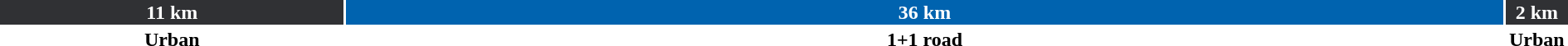<table style="width:100%; font-weight:bold; text-align:center">
<tr>
<td style="background:#303134; width:22%; color:white">11 km</td>
<td style="background:#0063AF; width:74%; color:white">36 km</td>
<td style="background:#303134; width:4%; color:white">2 km</td>
</tr>
<tr>
<td>Urban</td>
<td>1+1 road</td>
<td>Urban</td>
</tr>
</table>
